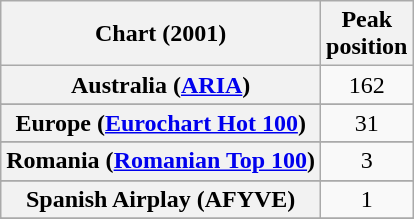<table class="wikitable sortable plainrowheaders" style="text-align:center">
<tr>
<th scope="col">Chart (2001)</th>
<th scope="col">Peak<br>position</th>
</tr>
<tr>
<th scope="row">Australia (<a href='#'>ARIA</a>)</th>
<td>162</td>
</tr>
<tr>
</tr>
<tr>
</tr>
<tr>
</tr>
<tr>
<th scope="row">Europe (<a href='#'>Eurochart Hot 100</a>)</th>
<td>31</td>
</tr>
<tr>
</tr>
<tr>
</tr>
<tr>
</tr>
<tr>
</tr>
<tr>
<th scope="row">Romania (<a href='#'>Romanian Top 100</a>)</th>
<td>3</td>
</tr>
<tr>
</tr>
<tr>
<th scope="row">Spanish Airplay (AFYVE)</th>
<td>1</td>
</tr>
<tr>
</tr>
<tr>
</tr>
</table>
